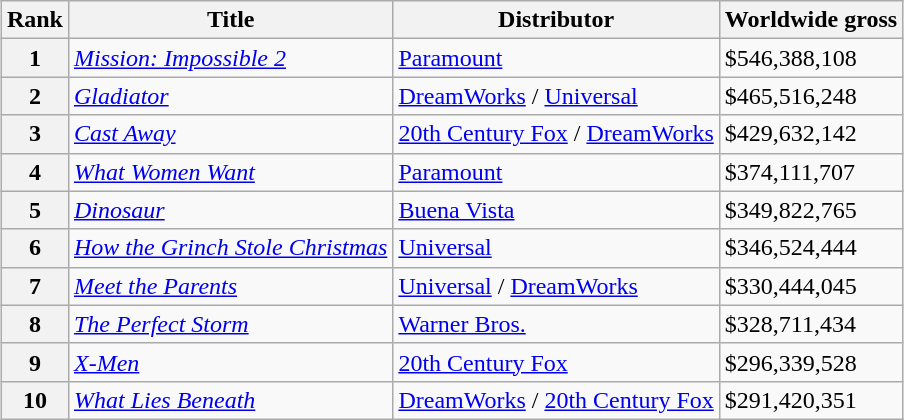<table class="wikitable sortable" style="margin:auto; margin:auto;">
<tr>
<th>Rank</th>
<th>Title</th>
<th>Distributor</th>
<th>Worldwide gross</th>
</tr>
<tr>
<th style="text-align:center;">1</th>
<td><em><a href='#'>Mission: Impossible 2</a></em></td>
<td><a href='#'>Paramount</a></td>
<td>$546,388,108</td>
</tr>
<tr>
<th style="text-align:center;">2</th>
<td><em><a href='#'>Gladiator</a></em></td>
<td><a href='#'>DreamWorks</a> / <a href='#'>Universal</a></td>
<td>$465,516,248</td>
</tr>
<tr>
<th style="text-align:center;">3</th>
<td><em><a href='#'>Cast Away</a></em></td>
<td><a href='#'>20th Century Fox</a> / <a href='#'>DreamWorks</a></td>
<td>$429,632,142</td>
</tr>
<tr>
<th style="text-align:center;">4</th>
<td><em><a href='#'>What Women Want</a></em></td>
<td><a href='#'>Paramount</a></td>
<td>$374,111,707</td>
</tr>
<tr>
<th style="text-align:center;">5</th>
<td><em><a href='#'>Dinosaur</a></em></td>
<td><a href='#'>Buena Vista</a></td>
<td>$349,822,765</td>
</tr>
<tr>
<th style="text-align:center;">6</th>
<td><em><a href='#'>How the Grinch Stole Christmas</a></em></td>
<td><a href='#'>Universal</a></td>
<td>$346,524,444</td>
</tr>
<tr>
<th style="text-align:center;">7</th>
<td><em><a href='#'>Meet the Parents</a></em></td>
<td><a href='#'>Universal</a> / <a href='#'>DreamWorks</a></td>
<td>$330,444,045</td>
</tr>
<tr>
<th style="text-align:center;">8</th>
<td><em><a href='#'>The Perfect Storm</a></em></td>
<td><a href='#'>Warner Bros.</a></td>
<td>$328,711,434</td>
</tr>
<tr>
<th style="text-align:center;">9</th>
<td><em><a href='#'>X-Men</a></em></td>
<td><a href='#'>20th Century Fox</a></td>
<td>$296,339,528</td>
</tr>
<tr>
<th style="text-align:center;">10</th>
<td><em><a href='#'>What Lies Beneath</a></em></td>
<td><a href='#'>DreamWorks</a> / <a href='#'>20th Century Fox</a></td>
<td>$291,420,351</td>
</tr>
</table>
